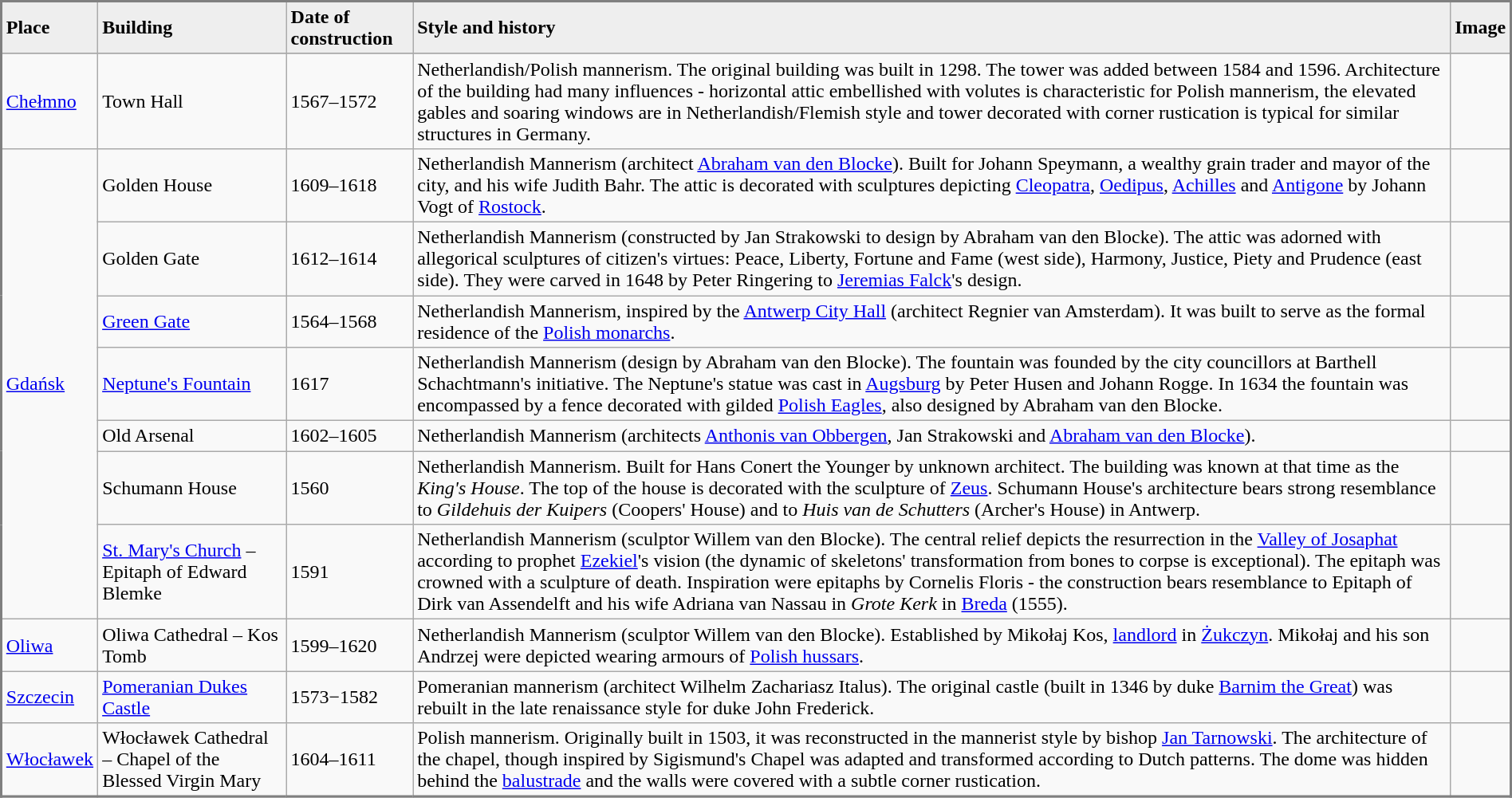<table class="wikitable" style="border: 2px solid gray; border-collapse: collapse;" width="100%">
<tr>
<td bgcolor="#EEEEEE"><strong>Place</strong></td>
<td bgcolor="#EEEEEE"><strong>Building</strong></td>
<td bgcolor="#EEEEEE"><strong>Date of construction</strong></td>
<td bgcolor="#EEEEEE"><strong>Style and history</strong></td>
<td bgcolor="#EEEEEE"><strong>Image</strong></td>
</tr>
<tr>
</tr>
<tr>
<td><a href='#'>Chełmno</a></td>
<td>Town Hall</td>
<td>1567–1572</td>
<td>Netherlandish/Polish mannerism. The original building was built in 1298. The tower was added between 1584 and 1596. Architecture of the building had many influences - horizontal attic embellished with volutes is characteristic for Polish mannerism, the elevated gables and soaring windows are in Netherlandish/Flemish style and tower decorated with corner rustication is typical for similar structures in Germany.</td>
<td></td>
</tr>
<tr>
<td rowspan=7><a href='#'>Gdańsk</a></td>
<td>Golden House</td>
<td>1609–1618</td>
<td>Netherlandish Mannerism (architect <a href='#'>Abraham van den Blocke</a>). Built for Johann Speymann, a wealthy grain trader and mayor of the city, and his wife Judith Bahr. The attic is decorated with sculptures depicting <a href='#'>Cleopatra</a>, <a href='#'>Oedipus</a>, <a href='#'>Achilles</a> and <a href='#'>Antigone</a> by Johann Vogt of <a href='#'>Rostock</a>.</td>
<td></td>
</tr>
<tr>
<td>Golden Gate</td>
<td>1612–1614</td>
<td>Netherlandish Mannerism (constructed by Jan Strakowski to design by Abraham van den Blocke). The attic was adorned with allegorical sculptures of citizen's virtues: Peace, Liberty, Fortune and Fame (west side), Harmony, Justice, Piety and Prudence (east side). They were carved in 1648 by Peter Ringering to <a href='#'>Jeremias Falck</a>'s design.</td>
<td></td>
</tr>
<tr>
<td><a href='#'>Green Gate</a></td>
<td>1564–1568</td>
<td>Netherlandish Mannerism, inspired by the <a href='#'>Antwerp City Hall</a> (architect Regnier van Amsterdam). It was built to serve as the formal residence of the <a href='#'>Polish monarchs</a>.</td>
<td></td>
</tr>
<tr>
<td><a href='#'>Neptune's Fountain</a></td>
<td>1617</td>
<td>Netherlandish Mannerism (design by Abraham van den Blocke). The fountain was founded by the city councillors at Barthell Schachtmann's initiative. The Neptune's statue was cast in <a href='#'>Augsburg</a> by Peter Husen and Johann Rogge. In 1634 the fountain was encompassed by a fence decorated with gilded <a href='#'>Polish Eagles</a>, also designed by Abraham van den Blocke.</td>
<td></td>
</tr>
<tr>
<td>Old Arsenal</td>
<td>1602–1605</td>
<td>Netherlandish Mannerism (architects <a href='#'>Anthonis van Obbergen</a>, Jan Strakowski and <a href='#'>Abraham van den Blocke</a>).</td>
<td></td>
</tr>
<tr>
<td>Schumann House</td>
<td>1560</td>
<td>Netherlandish Mannerism. Built for Hans Conert the Younger by unknown architect. The building was known at that time as the <em>King's House</em>. The top of the house is decorated with the sculpture of <a href='#'>Zeus</a>. Schumann House's architecture bears strong resemblance to <em>Gildehuis der Kuipers</em> (Coopers' House) and to <em>Huis van de Schutters</em> (Archer's House) in Antwerp.</td>
<td></td>
</tr>
<tr>
<td><a href='#'>St. Mary's Church</a> – Epitaph of Edward Blemke</td>
<td>1591</td>
<td>Netherlandish Mannerism (sculptor Willem van den Blocke). The central relief depicts the resurrection in the <a href='#'>Valley of Josaphat</a> according to prophet <a href='#'>Ezekiel</a>'s vision (the dynamic of skeletons' transformation from bones to corpse is exceptional). The epitaph was crowned with a sculpture of death. Inspiration were epitaphs by Cornelis Floris - the construction bears resemblance to Epitaph of Dirk van Assendelft and his wife Adriana van Nassau in <em>Grote Kerk</em> in <a href='#'>Breda</a> (1555).</td>
<td></td>
</tr>
<tr>
<td><a href='#'>Oliwa</a></td>
<td>Oliwa Cathedral – Kos Tomb</td>
<td>1599–1620</td>
<td>Netherlandish Mannerism (sculptor Willem van den Blocke). Established by Mikołaj Kos, <a href='#'>landlord</a> in <a href='#'>Żukczyn</a>. Mikołaj and his son Andrzej were depicted wearing armours of <a href='#'>Polish hussars</a>.</td>
<td></td>
</tr>
<tr>
<td><a href='#'>Szczecin</a></td>
<td><a href='#'>Pomeranian Dukes Castle</a></td>
<td>1573−1582</td>
<td>Pomeranian mannerism (architect Wilhelm Zachariasz Italus). The original castle (built in 1346 by duke <a href='#'>Barnim the Great</a>) was rebuilt in the late renaissance style for duke John Frederick.</td>
<td></td>
</tr>
<tr>
<td><a href='#'>Włocławek</a></td>
<td>Włocławek Cathedral – Chapel of the Blessed Virgin Mary</td>
<td>1604–1611</td>
<td>Polish mannerism. Originally built in 1503, it was reconstructed in the mannerist style by bishop <a href='#'>Jan Tarnowski</a>. The architecture of the chapel, though inspired by Sigismund's Chapel was adapted and transformed according to Dutch patterns. The dome was hidden behind the <a href='#'>balustrade</a> and the walls were covered with a subtle corner rustication.</td>
<td></td>
</tr>
<tr>
</tr>
</table>
